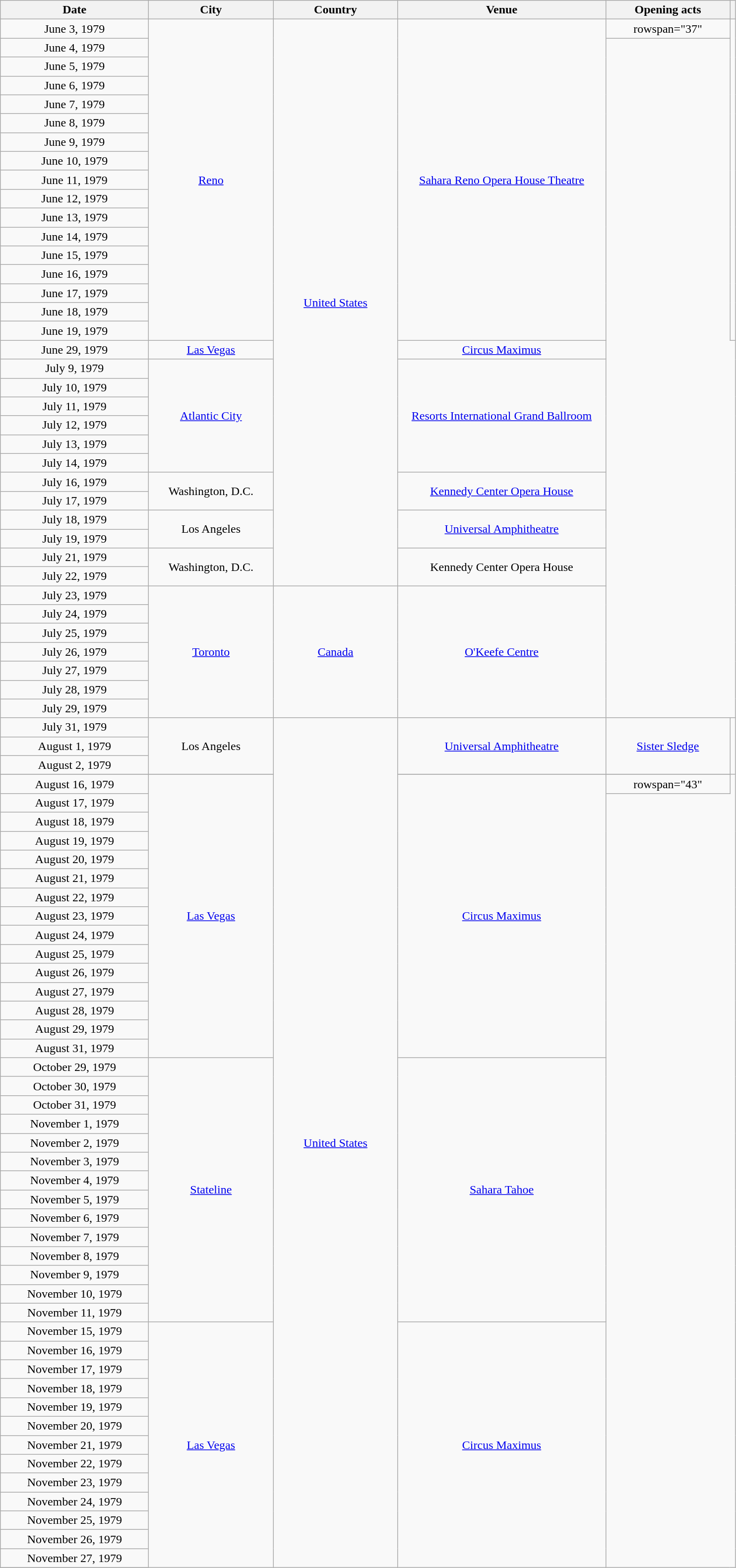<table class="wikitable" id="1979" style="text-align:center;">
<tr>
<th scope="col" style="width:12em;">Date</th>
<th scope="col" style="width:10em;">City</th>
<th scope="col" style="width:10em;">Country</th>
<th scope="col" style="width:17em;">Venue</th>
<th scope="col" style="width:10em;">Opening acts</th>
<th scope="col" class="unsortable"></th>
</tr>
<tr>
<td>June 3, 1979</td>
<td rowspan="17"><a href='#'>Reno</a></td>
<td rowspan="30"><a href='#'>United States</a></td>
<td rowspan="17"><a href='#'>Sahara Reno Opera House Theatre</a></td>
<td>rowspan="37" </td>
<td rowspan="17"></td>
</tr>
<tr>
<td>June 4, 1979</td>
</tr>
<tr>
<td>June 5, 1979</td>
</tr>
<tr>
<td>June 6, 1979</td>
</tr>
<tr>
<td>June 7, 1979</td>
</tr>
<tr>
<td>June 8, 1979</td>
</tr>
<tr>
<td>June 9, 1979</td>
</tr>
<tr>
<td>June 10, 1979</td>
</tr>
<tr>
<td>June 11, 1979</td>
</tr>
<tr>
<td>June 12, 1979</td>
</tr>
<tr>
<td>June 13, 1979</td>
</tr>
<tr>
<td>June 14, 1979</td>
</tr>
<tr>
<td>June 15, 1979</td>
</tr>
<tr>
<td>June 16, 1979</td>
</tr>
<tr>
<td>June 17, 1979</td>
</tr>
<tr>
<td>June 18, 1979</td>
</tr>
<tr>
<td>June 19, 1979</td>
</tr>
<tr>
<td>June 29, 1979</td>
<td><a href='#'>Las Vegas</a></td>
<td><a href='#'>Circus Maximus</a></td>
</tr>
<tr>
<td>July 9, 1979</td>
<td rowspan="6"><a href='#'>Atlantic City</a></td>
<td rowspan="6"><a href='#'>Resorts International Grand Ballroom</a></td>
</tr>
<tr>
<td>July 10, 1979</td>
</tr>
<tr>
<td>July 11, 1979</td>
</tr>
<tr>
<td>July 12, 1979</td>
</tr>
<tr>
<td>July 13, 1979</td>
</tr>
<tr>
<td>July 14, 1979</td>
</tr>
<tr>
<td>July 16, 1979</td>
<td rowspan="2">Washington, D.C.</td>
<td rowspan="2"><a href='#'>Kennedy Center Opera House</a></td>
</tr>
<tr>
<td>July 17, 1979</td>
</tr>
<tr>
<td>July 18, 1979</td>
<td rowspan="2">Los Angeles</td>
<td rowspan="2"><a href='#'>Universal Amphitheatre</a></td>
</tr>
<tr>
<td>July 19, 1979</td>
</tr>
<tr>
<td>July 21, 1979</td>
<td rowspan="2">Washington, D.C.</td>
<td rowspan="2">Kennedy Center Opera House</td>
</tr>
<tr>
<td>July 22, 1979</td>
</tr>
<tr>
<td>July 23, 1979</td>
<td rowspan="7"><a href='#'>Toronto</a></td>
<td rowspan="7"><a href='#'>Canada</a></td>
<td rowspan="7"><a href='#'>O'Keefe Centre</a></td>
</tr>
<tr>
<td>July 24, 1979</td>
</tr>
<tr>
<td>July 25, 1979</td>
</tr>
<tr>
<td>July 26, 1979</td>
</tr>
<tr>
<td>July 27, 1979</td>
</tr>
<tr>
<td>July 28, 1979</td>
</tr>
<tr>
<td>July 29, 1979</td>
</tr>
<tr>
<td>July 31, 1979</td>
<td rowspan="3">Los Angeles</td>
<td rowspan="62"><a href='#'>United States</a></td>
<td rowspan="3"><a href='#'>Universal Amphitheatre</a></td>
<td rowspan="3"><a href='#'>Sister Sledge</a></td>
<td rowspan="3"></td>
</tr>
<tr>
<td>August 1, 1979</td>
</tr>
<tr>
<td>August 2, 1979</td>
</tr>
<tr>
</tr>
<tr>
<td>August 16, 1979</td>
<td rowspan="15"><a href='#'>Las Vegas</a></td>
<td rowspan="15"><a href='#'>Circus Maximus</a></td>
<td>rowspan="43" </td>
</tr>
<tr>
<td>August 17, 1979</td>
</tr>
<tr>
<td>August 18, 1979</td>
</tr>
<tr>
<td>August 19, 1979</td>
</tr>
<tr>
<td>August 20, 1979</td>
</tr>
<tr>
<td>August 21, 1979</td>
</tr>
<tr>
<td>August 22, 1979</td>
</tr>
<tr>
<td>August 23, 1979</td>
</tr>
<tr>
<td>August 24, 1979</td>
</tr>
<tr>
<td>August 25, 1979</td>
</tr>
<tr>
<td>August 26, 1979</td>
</tr>
<tr>
<td>August 27, 1979</td>
</tr>
<tr>
<td>August 28, 1979</td>
</tr>
<tr>
<td>August 29, 1979</td>
</tr>
<tr>
<td>August 31, 1979</td>
</tr>
<tr>
<td>October 29, 1979</td>
<td rowspan="14"><a href='#'>Stateline</a></td>
<td rowspan="14"><a href='#'>Sahara Tahoe</a></td>
</tr>
<tr>
<td>October 30, 1979</td>
</tr>
<tr>
<td>October 31, 1979</td>
</tr>
<tr>
<td>November 1, 1979</td>
</tr>
<tr>
<td>November 2, 1979</td>
</tr>
<tr>
<td>November 3, 1979</td>
</tr>
<tr>
<td>November 4, 1979</td>
</tr>
<tr>
<td>November 5, 1979</td>
</tr>
<tr>
<td>November 6, 1979</td>
</tr>
<tr>
<td>November 7, 1979</td>
</tr>
<tr>
<td>November 8, 1979</td>
</tr>
<tr>
<td>November 9, 1979</td>
</tr>
<tr>
<td>November 10, 1979</td>
</tr>
<tr>
<td>November 11, 1979</td>
</tr>
<tr>
<td>November 15, 1979</td>
<td rowspan="14"><a href='#'>Las Vegas</a></td>
<td rowspan="14"><a href='#'>Circus Maximus</a></td>
</tr>
<tr>
<td>November 16, 1979</td>
</tr>
<tr>
<td>November 17, 1979</td>
</tr>
<tr>
<td>November 18, 1979</td>
</tr>
<tr>
<td>November 19, 1979</td>
</tr>
<tr>
<td>November 20, 1979</td>
</tr>
<tr>
<td>November 21, 1979</td>
</tr>
<tr>
<td>November 22, 1979</td>
</tr>
<tr>
<td>November 23, 1979</td>
</tr>
<tr>
<td>November 24, 1979</td>
</tr>
<tr>
<td>November 25, 1979</td>
</tr>
<tr>
<td>November 26, 1979</td>
</tr>
<tr>
<td>November 27, 1979</td>
</tr>
<tr>
</tr>
</table>
